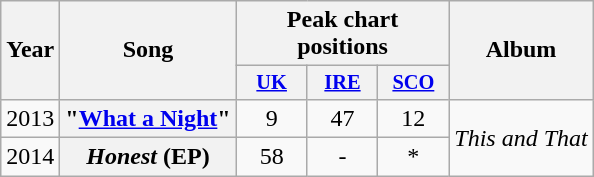<table class="wikitable plainrowheaders" style="text-align:center;">
<tr>
<th scope="col" rowspan="2">Year</th>
<th scope="col" rowspan="2">Song</th>
<th scope="col" colspan="3">Peak chart positions</th>
<th scope="col" rowspan="2">Album</th>
</tr>
<tr>
<th scope="col" style="width:3em;font-size:85%;"><a href='#'>UK</a></th>
<th scope="col" style="width:3em;font-size:85%;"><a href='#'>IRE</a></th>
<th scope="col" style="width:3em;font-size:85%;"><a href='#'>SCO</a></th>
</tr>
<tr>
<td>2013</td>
<th scope="row">"<a href='#'>What a Night</a>"</th>
<td>9</td>
<td>47</td>
<td>12</td>
<td rowspan="2"><em>This and That</em></td>
</tr>
<tr>
<td>2014</td>
<th scope="row"><em>Honest</em> (EP)</th>
<td>58</td>
<td>-</td>
<td>*</td>
</tr>
</table>
